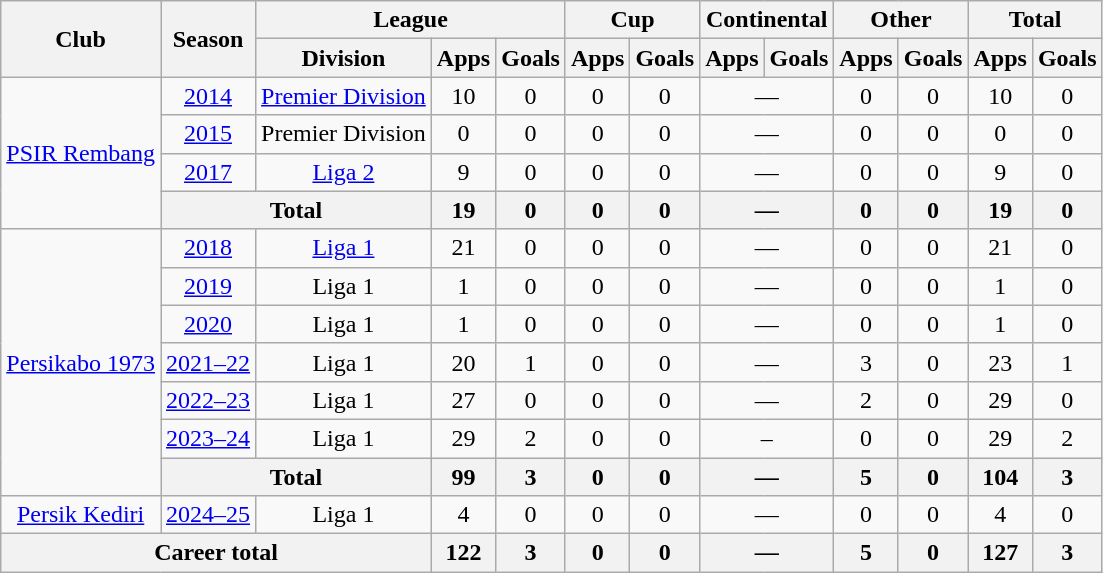<table class="wikitable" style="text-align:center">
<tr>
<th rowspan="2">Club</th>
<th rowspan="2">Season</th>
<th colspan="3">League</th>
<th colspan="2">Cup</th>
<th colspan="2">Continental</th>
<th colspan="2">Other</th>
<th colspan="2">Total</th>
</tr>
<tr>
<th>Division</th>
<th>Apps</th>
<th>Goals</th>
<th>Apps</th>
<th>Goals</th>
<th>Apps</th>
<th>Goals</th>
<th>Apps</th>
<th>Goals</th>
<th>Apps</th>
<th>Goals</th>
</tr>
<tr>
<td rowspan="4" valign="center"><a href='#'>PSIR Rembang</a></td>
<td><a href='#'>2014</a></td>
<td rowspan="1" valign="center"><a href='#'>Premier Division</a></td>
<td>10</td>
<td>0</td>
<td>0</td>
<td>0</td>
<td colspan="2">—</td>
<td>0</td>
<td>0</td>
<td>10</td>
<td>0</td>
</tr>
<tr>
<td><a href='#'>2015</a></td>
<td rowspan="1" valign="center">Premier Division</td>
<td>0</td>
<td>0</td>
<td>0</td>
<td>0</td>
<td colspan="2">—</td>
<td>0</td>
<td>0</td>
<td>0</td>
<td>0</td>
</tr>
<tr>
<td><a href='#'>2017</a></td>
<td rowspan="1" valign="center"><a href='#'>Liga 2</a></td>
<td>9</td>
<td>0</td>
<td>0</td>
<td>0</td>
<td colspan="2">—</td>
<td>0</td>
<td>0</td>
<td>9</td>
<td>0</td>
</tr>
<tr>
<th colspan="2">Total</th>
<th>19</th>
<th>0</th>
<th>0</th>
<th>0</th>
<th colspan="2">—</th>
<th>0</th>
<th>0</th>
<th>19</th>
<th>0</th>
</tr>
<tr>
<td rowspan="7" valign="center"><a href='#'>Persikabo 1973</a></td>
<td><a href='#'>2018</a></td>
<td rowspan="1" valign="center"><a href='#'>Liga 1</a></td>
<td>21</td>
<td>0</td>
<td>0</td>
<td>0</td>
<td colspan="2">—</td>
<td>0</td>
<td>0</td>
<td>21</td>
<td>0</td>
</tr>
<tr>
<td><a href='#'>2019</a></td>
<td rowspan="1" valign="center">Liga 1</td>
<td>1</td>
<td>0</td>
<td>0</td>
<td>0</td>
<td colspan="2">—</td>
<td>0</td>
<td>0</td>
<td>1</td>
<td>0</td>
</tr>
<tr>
<td><a href='#'>2020</a></td>
<td rowspan="1" valign="center">Liga 1</td>
<td>1</td>
<td>0</td>
<td>0</td>
<td>0</td>
<td colspan="2">—</td>
<td>0</td>
<td>0</td>
<td>1</td>
<td>0</td>
</tr>
<tr>
<td><a href='#'>2021–22</a></td>
<td rowspan="1" valign="center">Liga 1</td>
<td>20</td>
<td>1</td>
<td>0</td>
<td>0</td>
<td colspan="2">—</td>
<td>3</td>
<td>0</td>
<td>23</td>
<td>1</td>
</tr>
<tr>
<td><a href='#'>2022–23</a></td>
<td rowspan="1" valign="center">Liga 1</td>
<td>27</td>
<td>0</td>
<td>0</td>
<td>0</td>
<td colspan=2>—</td>
<td>2</td>
<td>0</td>
<td>29</td>
<td>0</td>
</tr>
<tr>
<td><a href='#'>2023–24</a></td>
<td rowspan="1">Liga 1</td>
<td>29</td>
<td>2</td>
<td>0</td>
<td>0</td>
<td colspan="2">–</td>
<td>0</td>
<td>0</td>
<td>29</td>
<td>2</td>
</tr>
<tr>
<th colspan="2">Total</th>
<th>99</th>
<th>3</th>
<th>0</th>
<th>0</th>
<th colspan="2">—</th>
<th>5</th>
<th>0</th>
<th>104</th>
<th>3</th>
</tr>
<tr>
<td rowspan="1" valign="center"><a href='#'>Persik Kediri</a></td>
<td><a href='#'>2024–25</a></td>
<td rowspan="1" valign="center">Liga 1</td>
<td>4</td>
<td>0</td>
<td>0</td>
<td>0</td>
<td colspan="2">—</td>
<td>0</td>
<td>0</td>
<td>4</td>
<td>0</td>
</tr>
<tr>
<th colspan="3">Career total</th>
<th>122</th>
<th>3</th>
<th>0</th>
<th>0</th>
<th colspan="2">—</th>
<th>5</th>
<th>0</th>
<th>127</th>
<th>3</th>
</tr>
</table>
